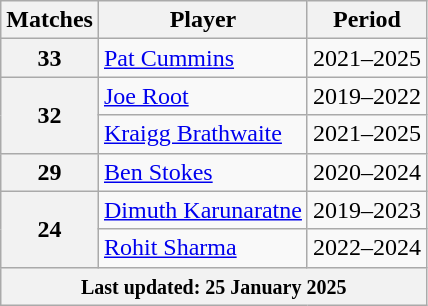<table class="wikitable sortable">
<tr>
<th>Matches</th>
<th>Player</th>
<th>Period</th>
</tr>
<tr>
<th>33</th>
<td> <a href='#'>Pat Cummins</a></td>
<td>2021–2025</td>
</tr>
<tr>
<th rowspan=2>32</th>
<td> <a href='#'>Joe Root</a></td>
<td>2019–2022</td>
</tr>
<tr>
<td> <a href='#'>Kraigg Brathwaite</a></td>
<td>2021–2025</td>
</tr>
<tr>
<th>29</th>
<td> <a href='#'>Ben Stokes</a></td>
<td>2020–2024</td>
</tr>
<tr>
<th rowspan=2>24</th>
<td> <a href='#'>Dimuth Karunaratne</a></td>
<td>2019–2023</td>
</tr>
<tr>
<td> <a href='#'>Rohit Sharma</a></td>
<td>2022–2024</td>
</tr>
<tr>
<th colspan="5"><small>Last updated: 25 January 2025</small></th>
</tr>
</table>
